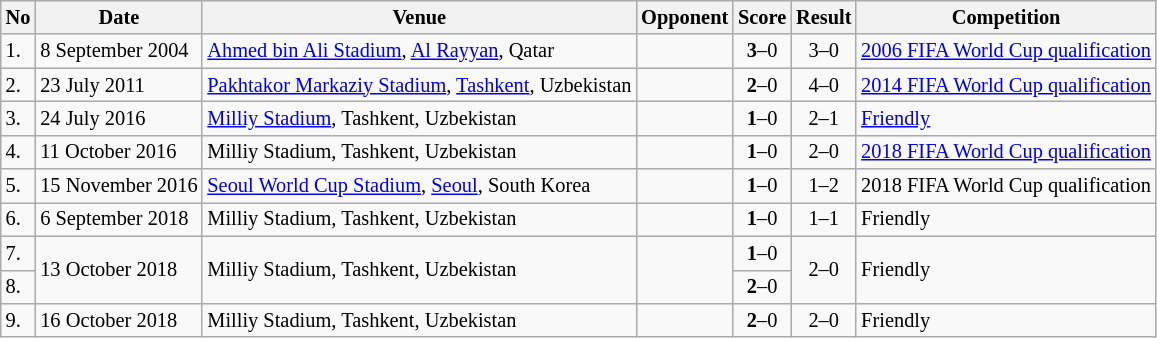<table class="wikitable" style="font-size:85%;">
<tr>
<th>No</th>
<th>Date</th>
<th>Venue</th>
<th>Opponent</th>
<th>Score</th>
<th>Result</th>
<th>Competition</th>
</tr>
<tr>
<td>1.</td>
<td>8 September 2004</td>
<td><a href='#'>Ahmed bin Ali Stadium</a>, <a href='#'>Al Rayyan</a>, Qatar</td>
<td></td>
<td align=center><strong>3</strong>–0</td>
<td align=center>3–0</td>
<td><a href='#'>2006 FIFA World Cup qualification</a></td>
</tr>
<tr>
<td>2.</td>
<td>23 July 2011</td>
<td><a href='#'>Pakhtakor Markaziy Stadium</a>, <a href='#'>Tashkent</a>, Uzbekistan</td>
<td></td>
<td align=center><strong>2</strong>–0</td>
<td align=center>4–0</td>
<td><a href='#'>2014 FIFA World Cup qualification</a></td>
</tr>
<tr>
<td>3.</td>
<td>24 July 2016</td>
<td><a href='#'>Milliy Stadium</a>, Tashkent, Uzbekistan</td>
<td></td>
<td align=center><strong>1</strong>–0</td>
<td align=center>2–1</td>
<td><a href='#'>Friendly</a></td>
</tr>
<tr>
<td>4.</td>
<td>11 October 2016</td>
<td>Milliy Stadium, Tashkent, Uzbekistan</td>
<td></td>
<td align=center><strong>1</strong>–0</td>
<td align=center>2–0</td>
<td><a href='#'>2018 FIFA World Cup qualification</a></td>
</tr>
<tr>
<td>5.</td>
<td>15 November 2016</td>
<td><a href='#'>Seoul World Cup Stadium</a>, <a href='#'>Seoul</a>, South Korea</td>
<td></td>
<td align=center><strong>1</strong>–0</td>
<td align=center>1–2</td>
<td>2018 FIFA World Cup qualification</td>
</tr>
<tr>
<td>6.</td>
<td>6 September 2018</td>
<td>Milliy Stadium, Tashkent, Uzbekistan</td>
<td></td>
<td align=center><strong>1</strong>–0</td>
<td align=center>1–1</td>
<td>Friendly</td>
</tr>
<tr>
<td>7.</td>
<td rowspan="2">13 October 2018</td>
<td rowspan="2">Milliy Stadium, Tashkent, Uzbekistan</td>
<td rowspan="2"></td>
<td align=center><strong>1</strong>–0</td>
<td rowspan="2" style="text-align:center">2–0</td>
<td rowspan="2">Friendly</td>
</tr>
<tr>
<td>8.</td>
<td align=center><strong>2</strong>–0</td>
</tr>
<tr>
<td>9.</td>
<td>16 October 2018</td>
<td>Milliy Stadium, Tashkent, Uzbekistan</td>
<td></td>
<td align=center><strong>2</strong>–0</td>
<td align=center>2–0</td>
<td>Friendly</td>
</tr>
</table>
